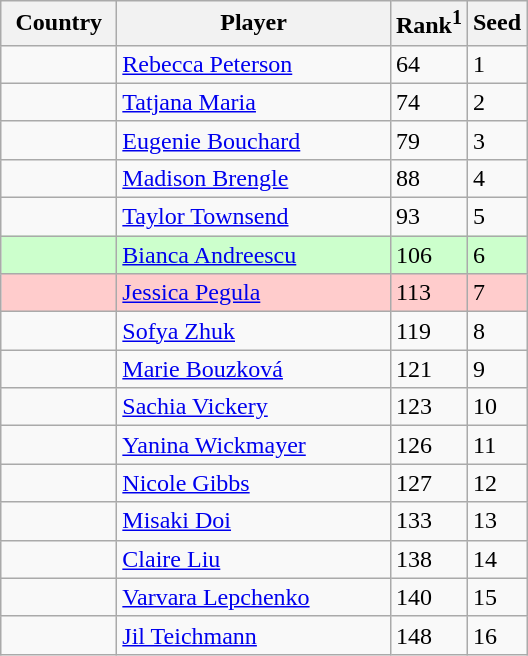<table class="sortable wikitable">
<tr>
<th width="70">Country</th>
<th width="175">Player</th>
<th>Rank<sup>1</sup></th>
<th>Seed</th>
</tr>
<tr>
<td></td>
<td><a href='#'>Rebecca Peterson</a></td>
<td>64</td>
<td>1</td>
</tr>
<tr>
<td></td>
<td><a href='#'>Tatjana Maria</a></td>
<td>74</td>
<td>2</td>
</tr>
<tr>
<td></td>
<td><a href='#'>Eugenie Bouchard</a></td>
<td>79</td>
<td>3</td>
</tr>
<tr>
<td></td>
<td><a href='#'>Madison Brengle</a></td>
<td>88</td>
<td>4</td>
</tr>
<tr>
<td></td>
<td><a href='#'>Taylor Townsend</a></td>
<td>93</td>
<td>5</td>
</tr>
<tr style="background:#cfc;">
<td></td>
<td><a href='#'>Bianca Andreescu</a></td>
<td>106</td>
<td>6</td>
</tr>
<tr style="background:#fcc;">
<td></td>
<td><a href='#'>Jessica Pegula</a></td>
<td>113</td>
<td>7</td>
</tr>
<tr>
<td></td>
<td><a href='#'>Sofya Zhuk</a></td>
<td>119</td>
<td>8</td>
</tr>
<tr>
<td></td>
<td><a href='#'>Marie Bouzková</a></td>
<td>121</td>
<td>9</td>
</tr>
<tr>
<td></td>
<td><a href='#'>Sachia Vickery</a></td>
<td>123</td>
<td>10</td>
</tr>
<tr>
<td></td>
<td><a href='#'>Yanina Wickmayer</a></td>
<td>126</td>
<td>11</td>
</tr>
<tr>
<td></td>
<td><a href='#'>Nicole Gibbs</a></td>
<td>127</td>
<td>12</td>
</tr>
<tr>
<td></td>
<td><a href='#'>Misaki Doi</a></td>
<td>133</td>
<td>13</td>
</tr>
<tr>
<td></td>
<td><a href='#'>Claire Liu</a></td>
<td>138</td>
<td>14</td>
</tr>
<tr>
<td></td>
<td><a href='#'>Varvara Lepchenko</a></td>
<td>140</td>
<td>15</td>
</tr>
<tr>
<td></td>
<td><a href='#'>Jil Teichmann</a></td>
<td>148</td>
<td>16</td>
</tr>
</table>
